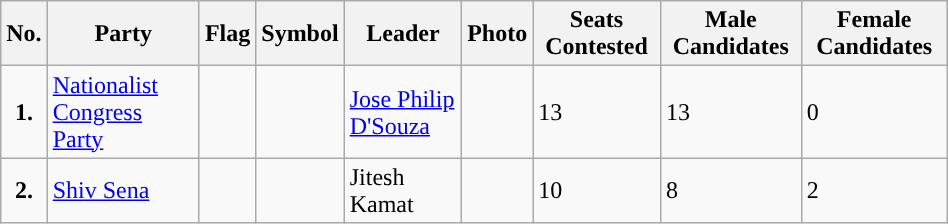<table class="wikitable"  width="50%">
<tr>
<th>No.</th>
<th>Party</th>
<th>Flag</th>
<th>Symbol</th>
<th>Leader</th>
<th>Photo</th>
<th>Seats Contested</th>
<th><strong>Male Candidates</strong></th>
<th><strong>Female Candidates</strong></th>
</tr>
<tr>
<td ! style="text-align:center; background:"><strong>1.</strong></td>
<td><a href='#'>Nationalist Congress Party</a></td>
<td></td>
<td></td>
<td><a href='#'>Jose Philip D'Souza</a></td>
<td></td>
<td>13</td>
<td>13</td>
<td>0</td>
</tr>
<tr>
<td style="text-align:center; background:"><strong>2.</strong></td>
<td><a href='#'>Shiv Sena</a></td>
<td></td>
<td></td>
<td>Jitesh Kamat</td>
<td></td>
<td>10</td>
<td>8</td>
<td>2</td>
</tr>
</table>
